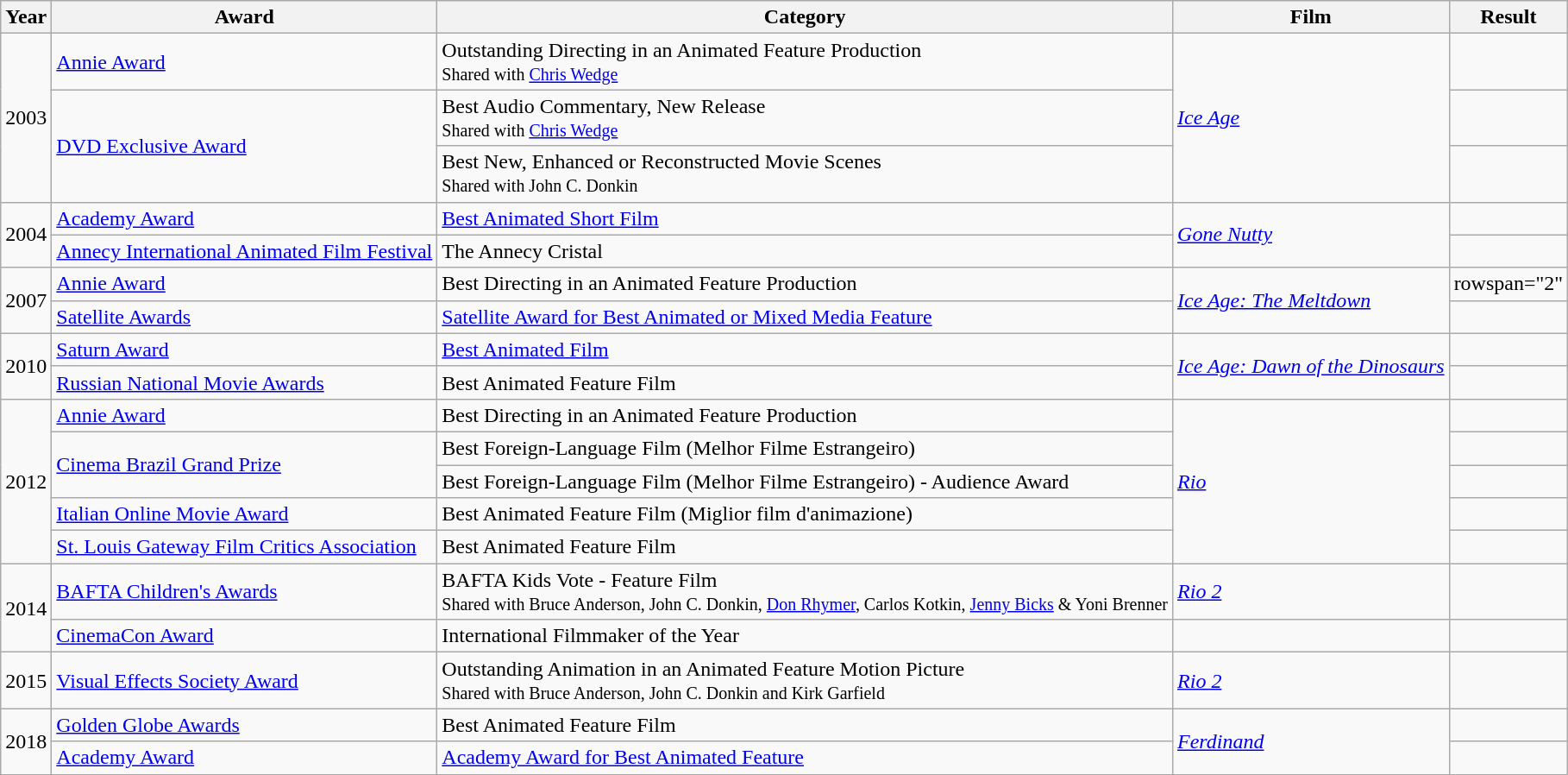<table class="wikitable">
<tr>
<th>Year</th>
<th>Award</th>
<th>Category</th>
<th>Film</th>
<th>Result</th>
</tr>
<tr>
<td rowspan="3">2003</td>
<td><a href='#'>Annie Award</a></td>
<td>Outstanding Directing in an Animated Feature Production<br><small>Shared with <a href='#'>Chris Wedge</a></small></td>
<td rowspan="3"><em><a href='#'>Ice Age</a></em></td>
<td></td>
</tr>
<tr>
<td rowspan="2"><a href='#'>DVD Exclusive Award</a></td>
<td>Best Audio Commentary, New Release<br><small>Shared with <a href='#'>Chris Wedge</a></small></td>
<td></td>
</tr>
<tr>
<td>Best New, Enhanced or Reconstructed Movie Scenes<br><small>Shared with John C. Donkin</small></td>
<td></td>
</tr>
<tr>
<td rowspan="2">2004</td>
<td><a href='#'>Academy Award</a></td>
<td><a href='#'>Best Animated Short Film</a></td>
<td rowspan="2"><em><a href='#'>Gone Nutty</a></em></td>
<td></td>
</tr>
<tr>
<td><a href='#'>Annecy International Animated Film Festival</a></td>
<td>The Annecy Cristal</td>
<td></td>
</tr>
<tr>
<td rowspan="2">2007</td>
<td><a href='#'>Annie Award</a></td>
<td>Best Directing in an Animated Feature Production</td>
<td rowspan="2"><em><a href='#'>Ice Age: The Meltdown</a></em></td>
<td>rowspan="2" </td>
</tr>
<tr>
<td><a href='#'>Satellite Awards</a></td>
<td><a href='#'>Satellite Award for Best Animated or Mixed Media Feature</a></td>
</tr>
<tr>
<td rowspan="2">2010</td>
<td><a href='#'>Saturn Award</a></td>
<td><a href='#'>Best Animated Film</a></td>
<td rowspan="2"><em><a href='#'>Ice Age: Dawn of the Dinosaurs</a></em></td>
<td></td>
</tr>
<tr>
<td><a href='#'>Russian National Movie Awards</a></td>
<td>Best Animated Feature Film</td>
<td></td>
</tr>
<tr>
<td rowspan="5">2012</td>
<td><a href='#'>Annie Award</a></td>
<td>Best Directing in an Animated Feature Production</td>
<td rowspan="5"><em><a href='#'>Rio</a></em></td>
<td></td>
</tr>
<tr>
<td rowspan="2"><a href='#'>Cinema Brazil Grand Prize</a></td>
<td>Best Foreign-Language Film (Melhor Filme Estrangeiro)</td>
<td></td>
</tr>
<tr>
<td>Best Foreign-Language Film (Melhor Filme Estrangeiro) - Audience Award</td>
<td></td>
</tr>
<tr>
<td><a href='#'>Italian Online Movie Award</a></td>
<td>Best Animated Feature Film (Miglior film d'animazione)</td>
<td></td>
</tr>
<tr>
<td><a href='#'>St. Louis Gateway Film Critics Association</a></td>
<td>Best Animated Feature Film</td>
<td></td>
</tr>
<tr>
<td rowspan="2">2014</td>
<td><a href='#'>BAFTA Children's Awards</a></td>
<td>BAFTA Kids Vote - Feature Film<br><small>Shared with Bruce Anderson, John C. Donkin, <a href='#'>Don Rhymer</a>, Carlos Kotkin, <a href='#'>Jenny Bicks</a> & Yoni Brenner</small></td>
<td><em><a href='#'>Rio 2</a></em></td>
<td></td>
</tr>
<tr>
<td><a href='#'>CinemaCon Award</a></td>
<td>International Filmmaker of the Year</td>
<td></td>
<td></td>
</tr>
<tr>
<td>2015</td>
<td><a href='#'>Visual Effects Society Award</a></td>
<td>Outstanding Animation in an Animated Feature Motion Picture<br><small>Shared with Bruce Anderson, John C. Donkin and Kirk Garfield</small></td>
<td><em><a href='#'>Rio 2</a></em></td>
<td></td>
</tr>
<tr>
<td rowspan=2>2018</td>
<td><a href='#'>Golden Globe Awards</a></td>
<td>Best Animated Feature Film</td>
<td rowspan=2><em><a href='#'>Ferdinand</a></em></td>
<td></td>
</tr>
<tr>
<td><a href='#'>Academy Award</a></td>
<td><a href='#'>Academy Award for Best Animated Feature</a></td>
<td></td>
</tr>
</table>
